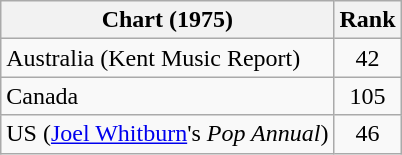<table class="wikitable sortable">
<tr>
<th>Chart (1975)</th>
<th>Rank</th>
</tr>
<tr>
<td>Australia (Kent Music Report)</td>
<td style="text-align:center;">42</td>
</tr>
<tr>
<td>Canada</td>
<td style="text-align:center;">105</td>
</tr>
<tr>
<td>US (<a href='#'>Joel Whitburn</a>'s <em>Pop Annual</em>)</td>
<td style="text-align:center;">46</td>
</tr>
</table>
